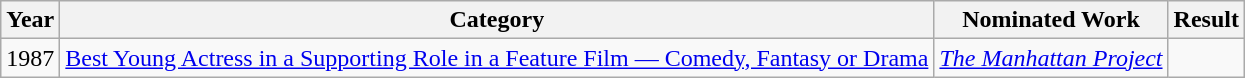<table class="wikitable">
<tr>
<th>Year</th>
<th>Category</th>
<th>Nominated Work</th>
<th>Result</th>
</tr>
<tr>
<td>1987</td>
<td><a href='#'>Best Young Actress in a Supporting Role in a Feature Film — Comedy, Fantasy or Drama</a></td>
<td><em><a href='#'>The Manhattan Project</a></em></td>
<td></td>
</tr>
</table>
